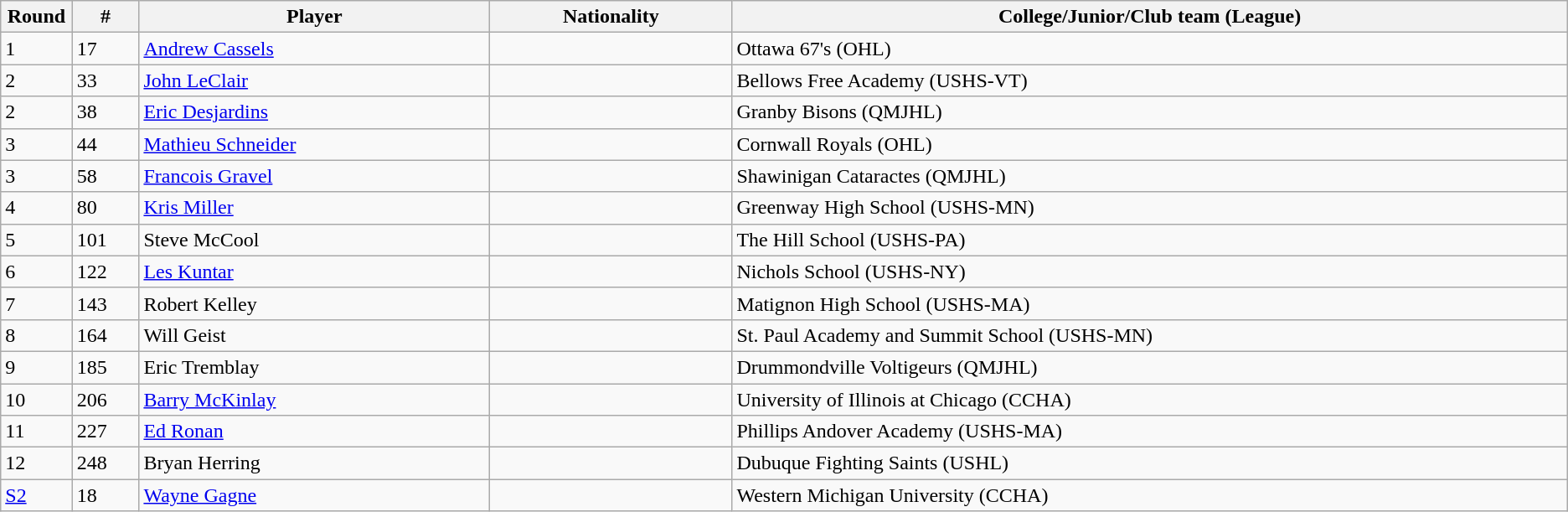<table class="wikitable">
<tr align="center">
<th bgcolor="#DDDDFF" width="4.0%">Round</th>
<th bgcolor="#DDDDFF" width="4.0%">#</th>
<th bgcolor="#DDDDFF" width="21.0%">Player</th>
<th bgcolor="#DDDDFF" width="14.5%">Nationality</th>
<th bgcolor="#DDDDFF" width="50.0%">College/Junior/Club team (League)</th>
</tr>
<tr>
<td>1</td>
<td>17</td>
<td><a href='#'>Andrew Cassels</a></td>
<td></td>
<td>Ottawa 67's (OHL)</td>
</tr>
<tr>
<td>2</td>
<td>33</td>
<td><a href='#'>John LeClair</a></td>
<td></td>
<td>Bellows Free Academy (USHS-VT)</td>
</tr>
<tr>
<td>2</td>
<td>38</td>
<td><a href='#'>Eric Desjardins</a></td>
<td></td>
<td>Granby Bisons (QMJHL)</td>
</tr>
<tr>
<td>3</td>
<td>44</td>
<td><a href='#'>Mathieu Schneider</a></td>
<td></td>
<td>Cornwall Royals (OHL)</td>
</tr>
<tr>
<td>3</td>
<td>58</td>
<td><a href='#'>Francois Gravel</a></td>
<td></td>
<td>Shawinigan Cataractes (QMJHL)</td>
</tr>
<tr>
<td>4</td>
<td>80</td>
<td><a href='#'>Kris Miller</a></td>
<td></td>
<td>Greenway High School (USHS-MN)</td>
</tr>
<tr>
<td>5</td>
<td>101</td>
<td>Steve McCool</td>
<td></td>
<td>The Hill School (USHS-PA)</td>
</tr>
<tr>
<td>6</td>
<td>122</td>
<td><a href='#'>Les Kuntar</a></td>
<td></td>
<td>Nichols School (USHS-NY)</td>
</tr>
<tr>
<td>7</td>
<td>143</td>
<td>Robert Kelley</td>
<td></td>
<td>Matignon High School (USHS-MA)</td>
</tr>
<tr>
<td>8</td>
<td>164</td>
<td>Will Geist</td>
<td></td>
<td>St. Paul Academy and Summit School (USHS-MN)</td>
</tr>
<tr>
<td>9</td>
<td>185</td>
<td>Eric Tremblay</td>
<td></td>
<td>Drummondville Voltigeurs (QMJHL)</td>
</tr>
<tr>
<td>10</td>
<td>206</td>
<td><a href='#'>Barry McKinlay</a></td>
<td></td>
<td>University of Illinois at Chicago (CCHA)</td>
</tr>
<tr>
<td>11</td>
<td>227</td>
<td><a href='#'>Ed Ronan</a></td>
<td></td>
<td>Phillips Andover Academy (USHS-MA)</td>
</tr>
<tr>
<td>12</td>
<td>248</td>
<td>Bryan Herring</td>
<td></td>
<td>Dubuque Fighting Saints (USHL)</td>
</tr>
<tr>
<td><a href='#'>S2</a></td>
<td>18</td>
<td><a href='#'>Wayne Gagne</a></td>
<td></td>
<td>Western Michigan University (CCHA)</td>
</tr>
</table>
